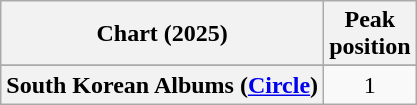<table class="wikitable sortable plainrowheaders" style="text-align:center">
<tr>
<th scope="col">Chart (2025)</th>
<th scope="col">Peak<br>position</th>
</tr>
<tr>
</tr>
<tr>
<th scope="row">South Korean Albums (<a href='#'>Circle</a>)</th>
<td>1</td>
</tr>
</table>
